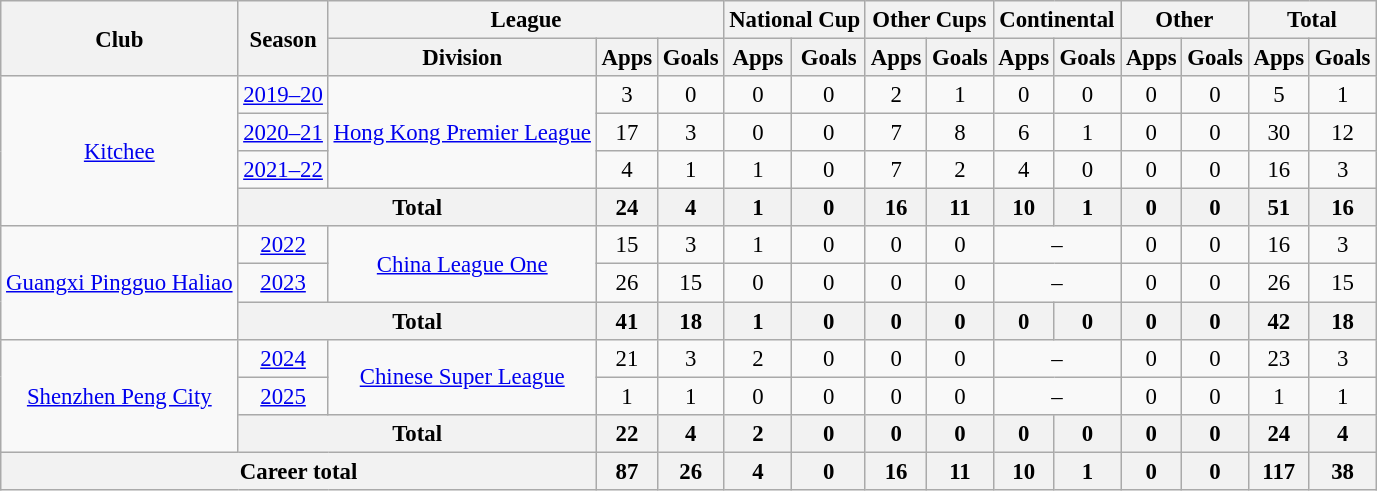<table class="wikitable" style="font-size:95%; text-align: center">
<tr>
<th rowspan="2">Club</th>
<th rowspan="2">Season</th>
<th colspan="3">League</th>
<th colspan="2">National Cup</th>
<th colspan="2">Other Cups</th>
<th colspan="2">Continental</th>
<th colspan="2">Other</th>
<th colspan="2">Total</th>
</tr>
<tr>
<th>Division</th>
<th>Apps</th>
<th>Goals</th>
<th>Apps</th>
<th>Goals</th>
<th>Apps</th>
<th>Goals</th>
<th>Apps</th>
<th>Goals</th>
<th>Apps</th>
<th>Goals</th>
<th>Apps</th>
<th>Goals</th>
</tr>
<tr>
<td rowspan="4"><a href='#'>Kitchee</a></td>
<td><a href='#'>2019–20</a></td>
<td rowspan="3"><a href='#'>Hong Kong Premier League</a></td>
<td>3</td>
<td>0</td>
<td>0</td>
<td>0</td>
<td>2</td>
<td>1</td>
<td>0</td>
<td>0</td>
<td>0</td>
<td>0</td>
<td>5</td>
<td>1</td>
</tr>
<tr>
<td><a href='#'>2020–21</a></td>
<td>17</td>
<td>3</td>
<td>0</td>
<td>0</td>
<td>7</td>
<td>8</td>
<td>6</td>
<td>1</td>
<td>0</td>
<td>0</td>
<td>30</td>
<td>12</td>
</tr>
<tr>
<td><a href='#'>2021–22</a></td>
<td>4</td>
<td>1</td>
<td>1</td>
<td>0</td>
<td>7</td>
<td>2</td>
<td>4</td>
<td>0</td>
<td>0</td>
<td>0</td>
<td>16</td>
<td>3</td>
</tr>
<tr>
<th colspan=2>Total</th>
<th>24</th>
<th>4</th>
<th>1</th>
<th>0</th>
<th>16</th>
<th>11</th>
<th>10</th>
<th>1</th>
<th>0</th>
<th>0</th>
<th>51</th>
<th>16</th>
</tr>
<tr>
<td rowspan="3"><a href='#'>Guangxi Pingguo Haliao</a></td>
<td><a href='#'>2022</a></td>
<td rowspan="2"><a href='#'>China League One</a></td>
<td>15</td>
<td>3</td>
<td>1</td>
<td>0</td>
<td>0</td>
<td>0</td>
<td colspan=2>–</td>
<td>0</td>
<td>0</td>
<td>16</td>
<td>3</td>
</tr>
<tr>
<td><a href='#'>2023</a></td>
<td>26</td>
<td>15</td>
<td>0</td>
<td>0</td>
<td>0</td>
<td>0</td>
<td colspan=2>–</td>
<td>0</td>
<td>0</td>
<td>26</td>
<td>15</td>
</tr>
<tr>
<th colspan=2>Total</th>
<th>41</th>
<th>18</th>
<th>1</th>
<th>0</th>
<th>0</th>
<th>0</th>
<th>0</th>
<th>0</th>
<th>0</th>
<th>0</th>
<th>42</th>
<th>18</th>
</tr>
<tr>
<td rowspan="3"><a href='#'>Shenzhen Peng City</a></td>
<td><a href='#'>2024</a></td>
<td rowspan="2"><a href='#'>Chinese Super League</a></td>
<td>21</td>
<td>3</td>
<td>2</td>
<td>0</td>
<td>0</td>
<td>0</td>
<td colspan=2>–</td>
<td>0</td>
<td>0</td>
<td>23</td>
<td>3</td>
</tr>
<tr>
<td><a href='#'>2025</a></td>
<td>1</td>
<td>1</td>
<td>0</td>
<td>0</td>
<td>0</td>
<td>0</td>
<td colspan=2>–</td>
<td>0</td>
<td>0</td>
<td>1</td>
<td>1</td>
</tr>
<tr>
<th colspan=2>Total</th>
<th>22</th>
<th>4</th>
<th>2</th>
<th>0</th>
<th>0</th>
<th>0</th>
<th>0</th>
<th>0</th>
<th>0</th>
<th>0</th>
<th>24</th>
<th>4</th>
</tr>
<tr>
<th colspan=3>Career total</th>
<th>87</th>
<th>26</th>
<th>4</th>
<th>0</th>
<th>16</th>
<th>11</th>
<th>10</th>
<th>1</th>
<th>0</th>
<th>0</th>
<th>117</th>
<th>38</th>
</tr>
</table>
